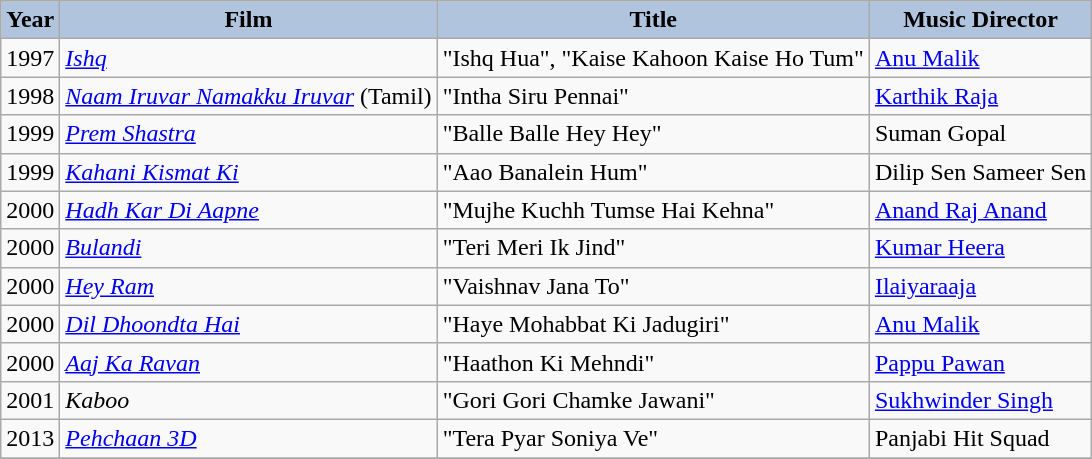<table class="wikitable">
<tr>
<th style="background:#B0C4DE;">Year</th>
<th style="background:#B0C4DE;">Film</th>
<th style="background:#B0C4DE;">Title</th>
<th style="background:#B0C4DE;">Music Director</th>
</tr>
<tr>
<td>1997</td>
<td><em><a href='#'>Ishq</a></em></td>
<td>"Ishq Hua", "Kaise Kahoon Kaise Ho Tum"</td>
<td><a href='#'>Anu Malik</a></td>
</tr>
<tr>
<td>1998</td>
<td><em><a href='#'>Naam Iruvar Namakku Iruvar</a></em> (Tamil)</td>
<td>"Intha Siru Pennai"</td>
<td><a href='#'>Karthik Raja</a></td>
</tr>
<tr>
<td>1999</td>
<td><em><a href='#'>Prem Shastra</a></em></td>
<td>"Balle Balle Hey Hey"</td>
<td>Suman Gopal</td>
</tr>
<tr>
<td>1999</td>
<td><em><a href='#'>Kahani Kismat Ki</a></em></td>
<td>"Aao Banalein Hum"</td>
<td>Dilip Sen Sameer Sen</td>
</tr>
<tr>
<td>2000</td>
<td><em><a href='#'>Hadh Kar Di Aapne</a></em></td>
<td>"Mujhe Kuchh Tumse Hai Kehna"</td>
<td><a href='#'>Anand Raj Anand</a></td>
</tr>
<tr>
<td>2000</td>
<td><em><a href='#'>Bulandi</a></em></td>
<td>"Teri Meri Ik Jind"</td>
<td><a href='#'>Kumar Heera</a></td>
</tr>
<tr>
<td>2000</td>
<td><em><a href='#'>Hey Ram</a></em></td>
<td>"Vaishnav Jana To"</td>
<td><a href='#'>Ilaiyaraaja</a></td>
</tr>
<tr>
<td>2000</td>
<td><em><a href='#'>Dil Dhoondta Hai</a></em></td>
<td>"Haye Mohabbat Ki Jadugiri"</td>
<td><a href='#'>Anu Malik</a></td>
</tr>
<tr>
<td>2000</td>
<td><em><a href='#'>Aaj Ka Ravan</a></em></td>
<td>"Haathon Ki Mehndi"</td>
<td><a href='#'>Pappu Pawan</a></td>
</tr>
<tr>
<td>2001</td>
<td><em>Kaboo</em></td>
<td>"Gori Gori Chamke Jawani"</td>
<td><a href='#'>Sukhwinder Singh</a></td>
</tr>
<tr>
<td>2013</td>
<td><em><a href='#'>Pehchaan 3D</a></em></td>
<td>"Tera Pyar Soniya Ve"</td>
<td>Panjabi Hit Squad</td>
</tr>
<tr>
</tr>
</table>
